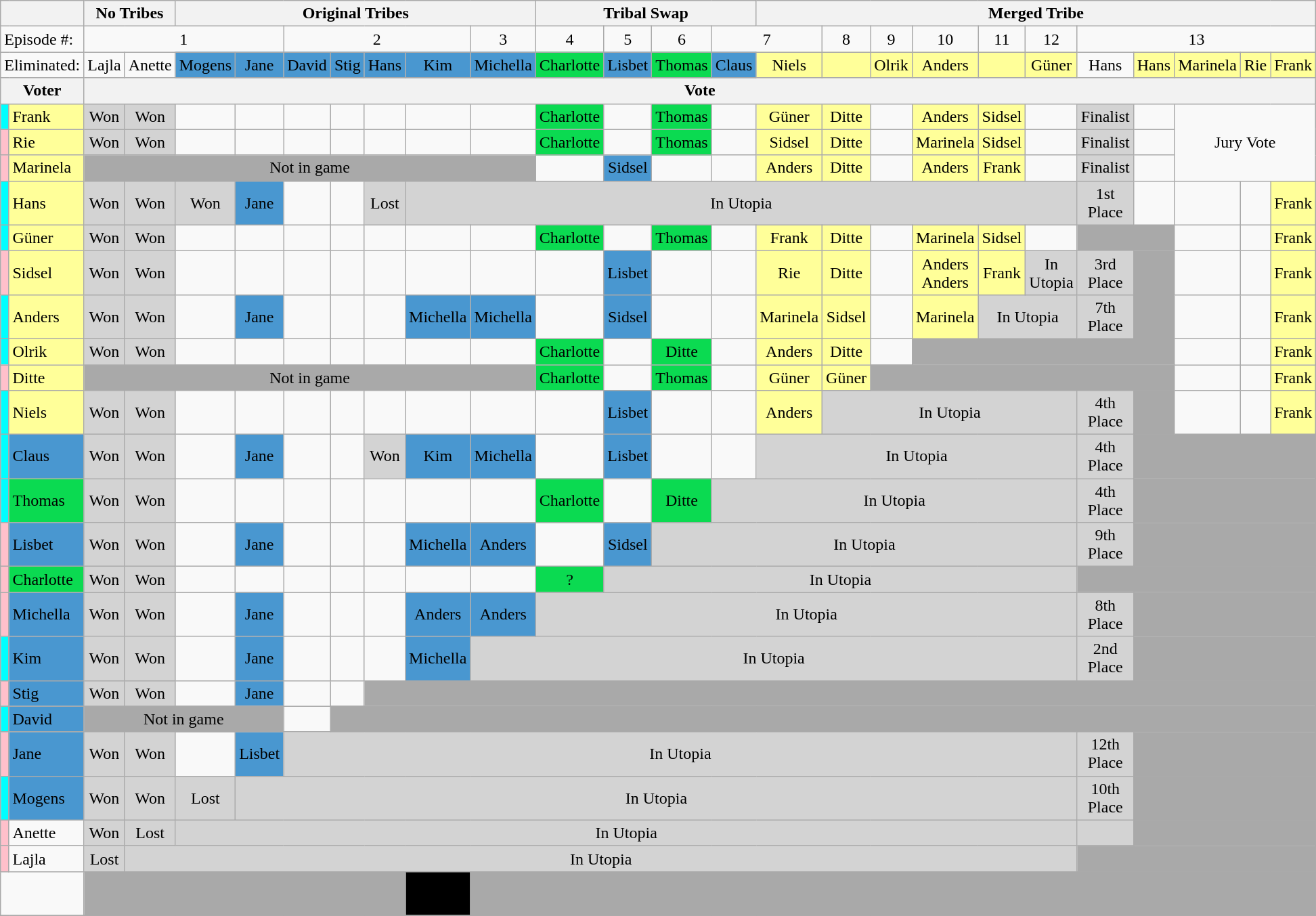<table class="wikitable" style="text-align:center">
<tr>
<th colspan=2></th>
<th colspan=2>No Tribes</th>
<th colspan=7>Original Tribes</th>
<th colspan=4>Tribal Swap</th>
<th colspan=11>Merged Tribe</th>
</tr>
<tr>
<td colspan=2 align="left">Episode #:</td>
<td colspan=4>1</td>
<td colspan=4>2</td>
<td>3</td>
<td>4</td>
<td>5</td>
<td>6</td>
<td colspan=2>7</td>
<td>8</td>
<td>9</td>
<td>10</td>
<td>11</td>
<td>12</td>
<td colspan=5>13</td>
</tr>
<tr>
<td colspan=2 align="left">Eliminated:</td>
<td>Lajla<br></td>
<td>Anette<br></td>
<td bgcolor="#4997D0">Mogens<br></td>
<td bgcolor="#4997D0">Jane<br></td>
<td bgcolor="#4997D0">David<br></td>
<td bgcolor="#4997D0">Stig<br></td>
<td bgcolor="#4997D0">Hans<br></td>
<td bgcolor="#4997D0">Kim<br></td>
<td bgcolor="#4997D0">Michella<br></td>
<td bgcolor="#0BDA51">Charlotte<br></td>
<td bgcolor="#4997D0">Lisbet<br></td>
<td bgcolor="#0BDA51">Thomas<br></td>
<td bgcolor="#4997D0">Claus<br></td>
<td bgcolor="#FFFF99">Niels<br></td>
<td bgcolor="#FFFF99"><br></td>
<td bgcolor="#FFFF99">Olrik<br></td>
<td bgcolor="#FFFF99">Anders<br></td>
<td bgcolor="#FFFF99"><br></td>
<td bgcolor="#FFFF99">Güner<br></td>
<td>Hans<br></td>
<td bgcolor="#FFFF99">Hans<br></td>
<td bgcolor="#FFFF99">Marinela<br></td>
<td bgcolor="#FFFF99">Rie<br></td>
<td bgcolor="#FFFF99">Frank<br></td>
</tr>
<tr>
<th colspan=2>Voter</th>
<th colspan=24>Vote</th>
</tr>
<tr>
<td style="background:cyan"></td>
<td align="left" bgcolor="#FFFF99">Frank</td>
<td bgcolor="lightgray">Won</td>
<td bgcolor="lightgray">Won</td>
<td></td>
<td></td>
<td></td>
<td></td>
<td></td>
<td></td>
<td></td>
<td bgcolor="#0BDA51">Charlotte</td>
<td></td>
<td bgcolor="#0BDA51">Thomas</td>
<td></td>
<td bgcolor="#FFFF99">Güner</td>
<td bgcolor="#FFFF99">Ditte</td>
<td></td>
<td bgcolor="#FFFF99">Anders</td>
<td bgcolor="#FFFF99">Sidsel</td>
<td></td>
<td bgcolor="lightgray">Finalist</td>
<td></td>
<td colspan=3 rowspan=3>Jury Vote</td>
</tr>
<tr>
<td style="background:pink"></td>
<td align="left" bgcolor="#FFFF99">Rie</td>
<td bgcolor="lightgray">Won</td>
<td bgcolor="lightgray">Won</td>
<td></td>
<td></td>
<td></td>
<td></td>
<td></td>
<td></td>
<td></td>
<td bgcolor="#0BDA51">Charlotte</td>
<td></td>
<td bgcolor="#0BDA51">Thomas</td>
<td></td>
<td bgcolor="#FFFF99">Sidsel</td>
<td bgcolor="#FFFF99">Ditte</td>
<td></td>
<td bgcolor="#FFFF99">Marinela</td>
<td bgcolor="#FFFF99">Sidsel</td>
<td></td>
<td bgcolor="lightgray">Finalist</td>
<td></td>
</tr>
<tr>
<td style="background:pink"></td>
<td align="left" bgcolor="#FFFF99">Marinela</td>
<td bgcolor="darkgray" colspan=9>Not in game</td>
<td></td>
<td bgcolor="#4997D0">Sidsel</td>
<td></td>
<td></td>
<td bgcolor="#FFFF99">Anders</td>
<td bgcolor="#FFFF99">Ditte</td>
<td></td>
<td bgcolor="#FFFF99">Anders</td>
<td bgcolor="#FFFF99">Frank</td>
<td></td>
<td bgcolor="lightgray">Finalist</td>
<td></td>
</tr>
<tr>
<td style="background:cyan"></td>
<td align="left" bgcolor="#FFFF99">Hans</td>
<td bgcolor="lightgray">Won</td>
<td bgcolor="lightgray">Won</td>
<td bgcolor="lightgray">Won</td>
<td bgcolor="#4997D0">Jane</td>
<td></td>
<td></td>
<td bgcolor="lightgray">Lost</td>
<td bgcolor="lightgray" colspan=12>In Utopia</td>
<td bgcolor="lightgray">1st Place</td>
<td></td>
<td></td>
<td></td>
<td bgcolor="#FFFF99">Frank</td>
</tr>
<tr>
<td style="background:cyan"></td>
<td align="left" bgcolor="#FFFF99">Güner</td>
<td bgcolor="lightgray">Won</td>
<td bgcolor="lightgray">Won</td>
<td></td>
<td></td>
<td></td>
<td></td>
<td></td>
<td></td>
<td></td>
<td bgcolor="#0BDA51">Charlotte</td>
<td></td>
<td bgcolor="#0BDA51">Thomas</td>
<td></td>
<td bgcolor="#FFFF99">Frank</td>
<td bgcolor="#FFFF99">Ditte</td>
<td></td>
<td bgcolor="#FFFF99">Marinela</td>
<td bgcolor="#FFFF99">Sidsel</td>
<td></td>
<td bgcolor="darkgray" colspan=2></td>
<td></td>
<td></td>
<td bgcolor="#FFFF99">Frank</td>
</tr>
<tr>
<td style="background:pink"></td>
<td align="left" bgcolor="#FFFF99">Sidsel</td>
<td bgcolor="lightgray">Won</td>
<td bgcolor="lightgray">Won</td>
<td></td>
<td></td>
<td></td>
<td></td>
<td></td>
<td></td>
<td></td>
<td></td>
<td bgcolor="#4997D0">Lisbet</td>
<td></td>
<td></td>
<td bgcolor="#FFFF99">Rie</td>
<td bgcolor="#FFFF99">Ditte</td>
<td></td>
<td bgcolor="#FFFF99">Anders<br>Anders</td>
<td bgcolor="#FFFF99">Frank</td>
<td bgcolor="lightgray" colspan=1>In Utopia</td>
<td bgcolor="lightgray">3rd Place</td>
<td bgcolor="darkgray" colspan=1></td>
<td></td>
<td></td>
<td bgcolor="#FFFF99">Frank</td>
</tr>
<tr>
<td style="background:cyan"></td>
<td align="left" bgcolor="#FFFF99">Anders</td>
<td bgcolor="lightgray">Won</td>
<td bgcolor="lightgray">Won</td>
<td></td>
<td bgcolor="#4997D0">Jane</td>
<td></td>
<td></td>
<td></td>
<td bgcolor="#4997D0">Michella</td>
<td bgcolor="#4997D0">Michella</td>
<td></td>
<td bgcolor="#4997D0">Sidsel</td>
<td></td>
<td></td>
<td bgcolor="#FFFF99">Marinela</td>
<td bgcolor="#FFFF99">Sidsel</td>
<td></td>
<td bgcolor="#FFFF99">Marinela</td>
<td bgcolor="lightgray" colspan=2>In Utopia</td>
<td bgcolor="lightgray">7th Place</td>
<td bgcolor="darkgray" colspan=1></td>
<td></td>
<td></td>
<td bgcolor="#FFFF99">Frank</td>
</tr>
<tr>
<td style="background:cyan"></td>
<td align="left" bgcolor="#FFFF99">Olrik</td>
<td bgcolor="lightgray">Won</td>
<td bgcolor="lightgray">Won</td>
<td></td>
<td></td>
<td></td>
<td></td>
<td></td>
<td></td>
<td></td>
<td bgcolor="#0BDA51">Charlotte</td>
<td></td>
<td bgcolor="#0BDA51">Ditte</td>
<td></td>
<td bgcolor="#FFFF99">Anders</td>
<td bgcolor="#FFFF99">Ditte</td>
<td></td>
<td bgcolor="darkgray" colspan=5></td>
<td></td>
<td></td>
<td bgcolor="#FFFF99">Frank</td>
</tr>
<tr>
<td style="background:pink"></td>
<td align="left" bgcolor="#FFFF99">Ditte</td>
<td bgcolor="darkgray" colspan=9>Not in game</td>
<td bgcolor="#0BDA51">Charlotte</td>
<td></td>
<td bgcolor="#0BDA51">Thomas</td>
<td></td>
<td bgcolor="#FFFF99">Güner</td>
<td bgcolor="#FFFF99">Güner</td>
<td bgcolor="darkgray" colspan=6></td>
<td></td>
<td></td>
<td bgcolor="#FFFF99">Frank</td>
</tr>
<tr>
<td style="background:cyan"></td>
<td align="left" bgcolor="#FFFF99">Niels</td>
<td bgcolor="lightgray">Won</td>
<td bgcolor="lightgray">Won</td>
<td></td>
<td></td>
<td></td>
<td></td>
<td></td>
<td></td>
<td></td>
<td></td>
<td bgcolor="#4997D0">Lisbet</td>
<td></td>
<td></td>
<td bgcolor="#FFFF99">Anders</td>
<td bgcolor="lightgray" colspan=5>In Utopia</td>
<td bgcolor="lightgray">4th Place</td>
<td bgcolor="darkgray" colspan=1></td>
<td></td>
<td></td>
<td bgcolor="#FFFF99">Frank</td>
</tr>
<tr>
<td style="background:cyan"></td>
<td align="left" bgcolor="#4997D0">Claus</td>
<td bgcolor="lightgray">Won</td>
<td bgcolor="lightgray">Won</td>
<td></td>
<td bgcolor="#4997D0">Jane</td>
<td></td>
<td></td>
<td bgcolor="lightgray">Won</td>
<td bgcolor="#4997D0">Kim</td>
<td bgcolor="#4997D0">Michella</td>
<td></td>
<td bgcolor="#4997D0">Lisbet</td>
<td></td>
<td></td>
<td bgcolor="lightgray" colspan=6>In Utopia</td>
<td bgcolor="lightgray">4th Place</td>
<td bgcolor="darkgray" colspan=4></td>
</tr>
<tr>
<td style="background:cyan"></td>
<td align="left" bgcolor="#0BDA51">Thomas</td>
<td bgcolor="lightgray">Won</td>
<td bgcolor="lightgray">Won</td>
<td></td>
<td></td>
<td></td>
<td></td>
<td></td>
<td></td>
<td></td>
<td bgcolor="#0BDA51">Charlotte</td>
<td></td>
<td bgcolor="#0BDA51">Ditte</td>
<td bgcolor="lightgray" colspan=7>In Utopia</td>
<td bgcolor="lightgray">4th Place</td>
<td bgcolor="darkgray" colspan=4></td>
</tr>
<tr>
<td style="background:pink"></td>
<td align="left" bgcolor="#4997D0">Lisbet</td>
<td bgcolor="lightgray">Won</td>
<td bgcolor="lightgray">Won</td>
<td></td>
<td bgcolor="#4997D0">Jane</td>
<td></td>
<td></td>
<td></td>
<td bgcolor="#4997D0">Michella</td>
<td bgcolor="#4997D0">Anders</td>
<td></td>
<td bgcolor="#4997D0">Sidsel</td>
<td bgcolor="lightgray" colspan=8>In Utopia</td>
<td bgcolor="lightgray">9th Place</td>
<td bgcolor="darkgray" colspan=4></td>
</tr>
<tr>
<td style="background:pink"></td>
<td align="left" bgcolor="#0BDA51">Charlotte</td>
<td bgcolor="lightgray">Won</td>
<td bgcolor="lightgray">Won</td>
<td></td>
<td></td>
<td></td>
<td></td>
<td></td>
<td></td>
<td></td>
<td bgcolor="#0BDA51">?</td>
<td bgcolor="lightgray" colspan=9>In Utopia</td>
<td bgcolor="darkgray" colspan=5></td>
</tr>
<tr>
<td style="background:pink"></td>
<td align="left" bgcolor="#4997D0">Michella</td>
<td bgcolor="lightgray">Won</td>
<td bgcolor="lightgray">Won</td>
<td></td>
<td bgcolor="#4997D0">Jane</td>
<td></td>
<td></td>
<td></td>
<td bgcolor="#4997D0">Anders</td>
<td bgcolor="#4997D0">Anders</td>
<td bgcolor="lightgray" colspan=10>In Utopia</td>
<td bgcolor="lightgray">8th Place</td>
<td bgcolor="darkgray" colspan=4></td>
</tr>
<tr>
<td style="background:cyan"></td>
<td align="left" bgcolor="#4997D0">Kim</td>
<td bgcolor="lightgray">Won</td>
<td bgcolor="lightgray">Won</td>
<td></td>
<td bgcolor="#4997D0">Jane</td>
<td></td>
<td></td>
<td></td>
<td bgcolor="#4997D0">Michella</td>
<td bgcolor="lightgray" colspan=11>In Utopia</td>
<td bgcolor="lightgray">2nd Place</td>
<td bgcolor="darkgray" colspan=4></td>
</tr>
<tr>
<td style="background:pink"></td>
<td align="left" bgcolor="#4997D0">Stig</td>
<td bgcolor="lightgray">Won</td>
<td bgcolor="lightgray">Won</td>
<td></td>
<td bgcolor="#4997D0">Jane</td>
<td></td>
<td></td>
<td bgcolor="darkgray" colspan=18></td>
</tr>
<tr>
<td style="background:cyan"></td>
<td align="left" bgcolor="#4997D0">David</td>
<td bgcolor="darkgray" colspan=4>Not in game</td>
<td></td>
<td bgcolor="darkgray" colspan=19></td>
</tr>
<tr>
<td style="background:pink"></td>
<td align="left" bgcolor="#4997D0">Jane</td>
<td bgcolor="lightgray">Won</td>
<td bgcolor="lightgray">Won</td>
<td></td>
<td bgcolor="#4997D0">Lisbet</td>
<td bgcolor="lightgray" colspan=15>In Utopia</td>
<td bgcolor="lightgray">12th Place</td>
<td bgcolor="darkgray" colspan=4></td>
</tr>
<tr>
<td style="background:cyan"></td>
<td align="left" bgcolor="#4997D0">Mogens</td>
<td bgcolor="lightgray">Won</td>
<td bgcolor="lightgray">Won</td>
<td bgcolor="lightgray">Lost</td>
<td bgcolor="lightgray" colspan=16>In Utopia</td>
<td bgcolor="lightgray">10th Place</td>
<td bgcolor="darkgray" colspan=4></td>
</tr>
<tr>
<td style="background:pink"></td>
<td align="left">Anette</td>
<td bgcolor="lightgray">Won</td>
<td bgcolor="lightgray">Lost</td>
<td bgcolor="lightgray" colspan=17>In Utopia</td>
<td bgcolor="lightgray"></td>
<td bgcolor="darkgray" colspan=4></td>
</tr>
<tr>
<td style="background:pink"></td>
<td align="left">Lajla</td>
<td bgcolor="lightgray">Lost</td>
<td bgcolor="lightgray" colspan=18>In Utopia</td>
<td bgcolor="darkgray" colspan=5></td>
</tr>
<tr>
<td colspan=2 align="left"></td>
<td bgcolor="darkgray" colspan=7></td>
<td bgcolor="#000000"><span>Kim (x3)</span></td>
<td bgcolor="darkgray" colspan=16></td>
</tr>
<tr>
</tr>
</table>
